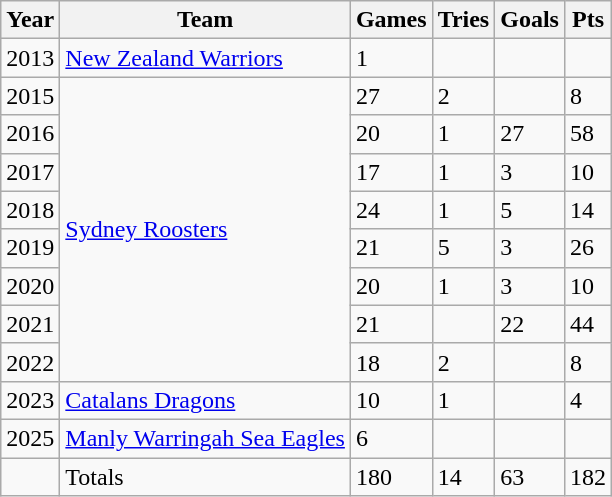<table class="wikitable">
<tr>
<th>Year</th>
<th>Team</th>
<th>Games</th>
<th>Tries</th>
<th>Goals</th>
<th>Pts</th>
</tr>
<tr>
<td>2013</td>
<td> <a href='#'>New Zealand Warriors</a></td>
<td>1</td>
<td></td>
<td></td>
<td></td>
</tr>
<tr>
<td>2015</td>
<td rowspan="8"> <a href='#'>Sydney Roosters</a></td>
<td>27</td>
<td>2</td>
<td></td>
<td>8</td>
</tr>
<tr>
<td>2016</td>
<td>20</td>
<td>1</td>
<td>27</td>
<td>58</td>
</tr>
<tr>
<td>2017</td>
<td>17</td>
<td>1</td>
<td>3</td>
<td>10</td>
</tr>
<tr>
<td>2018</td>
<td>24</td>
<td>1</td>
<td>5</td>
<td>14</td>
</tr>
<tr>
<td>2019</td>
<td>21</td>
<td>5</td>
<td>3</td>
<td>26</td>
</tr>
<tr>
<td>2020</td>
<td>20</td>
<td>1</td>
<td>3</td>
<td>10</td>
</tr>
<tr>
<td>2021</td>
<td>21</td>
<td></td>
<td>22</td>
<td>44</td>
</tr>
<tr>
<td>2022</td>
<td>18</td>
<td>2</td>
<td></td>
<td>8</td>
</tr>
<tr>
<td>2023</td>
<td> <a href='#'>Catalans Dragons</a></td>
<td>10</td>
<td>1</td>
<td></td>
<td>4</td>
</tr>
<tr>
<td>2025</td>
<td> <a href='#'>Manly Warringah Sea Eagles</a></td>
<td>6</td>
<td></td>
<td></td>
<td></td>
</tr>
<tr>
<td></td>
<td>Totals</td>
<td>180</td>
<td>14</td>
<td>63</td>
<td>182</td>
</tr>
</table>
